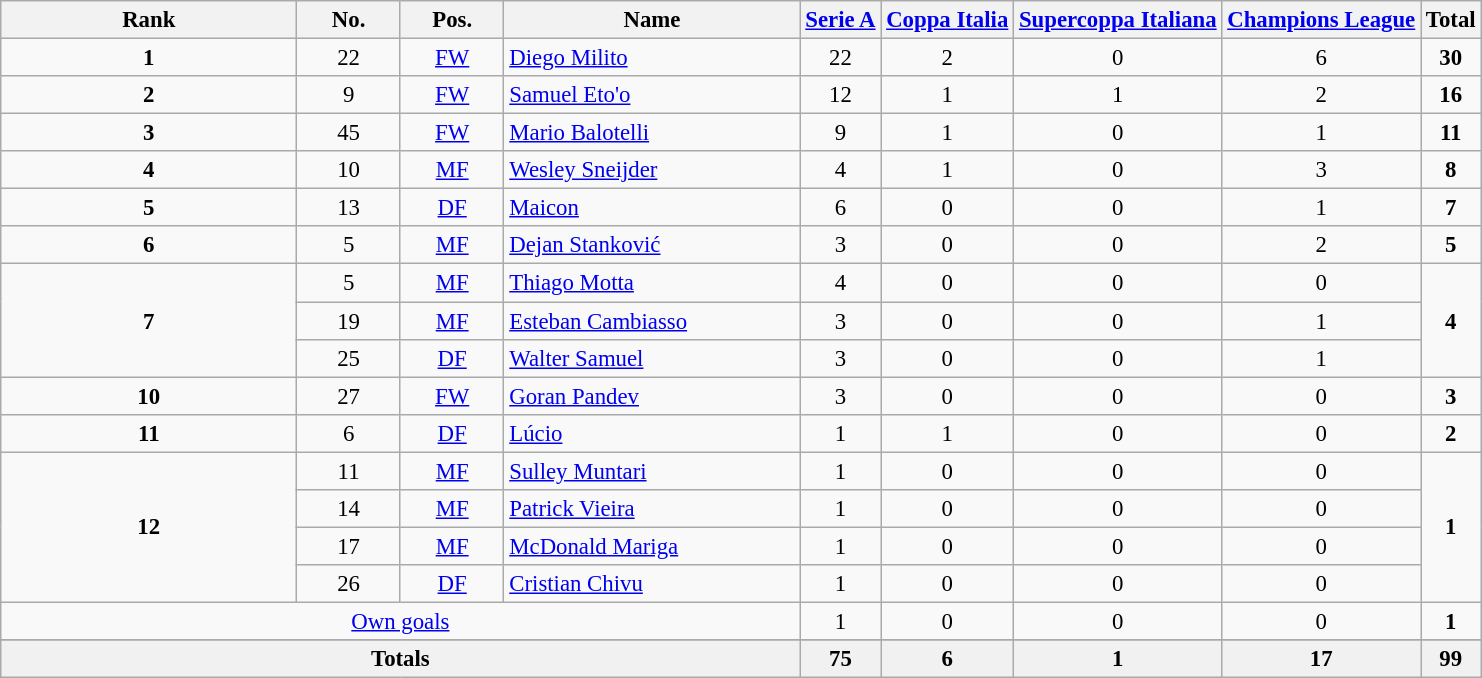<table class="wikitable sortable" style="font-size: 95%; text-align: center;">
<tr>
<th width="20%"><strong>Rank</strong></th>
<th width="7%"><strong>No.</strong></th>
<th width="7%"><strong>Pos.</strong></th>
<th width="20%"><strong>Name</strong></th>
<th><a href='#'>Serie A</a></th>
<th><a href='#'>Coppa Italia</a></th>
<th><a href='#'>Supercoppa Italiana</a></th>
<th><a href='#'>Champions League</a></th>
<th>Total</th>
</tr>
<tr>
<td><strong>1</strong></td>
<td>22</td>
<td><a href='#'>FW</a></td>
<td align=left> <a href='#'>Diego Milito</a></td>
<td>22 </td>
<td>2 </td>
<td>0 </td>
<td>6 </td>
<td><strong>30</strong> </td>
</tr>
<tr>
<td><strong>2</strong></td>
<td>9</td>
<td><a href='#'>FW</a></td>
<td align=left> <a href='#'>Samuel Eto'o</a></td>
<td>12 </td>
<td>1 </td>
<td>1 </td>
<td>2 </td>
<td><strong>16</strong> </td>
</tr>
<tr>
<td><strong>3</strong></td>
<td>45</td>
<td><a href='#'>FW</a></td>
<td align=left> <a href='#'>Mario Balotelli</a></td>
<td>9 </td>
<td>1 </td>
<td>0 </td>
<td>1 </td>
<td><strong>11</strong> </td>
</tr>
<tr>
<td><strong>4</strong></td>
<td>10</td>
<td><a href='#'>MF</a></td>
<td align=left> <a href='#'>Wesley Sneijder</a></td>
<td>4 </td>
<td>1 </td>
<td>0 </td>
<td>3 </td>
<td><strong>8</strong> </td>
</tr>
<tr>
<td><strong>5</strong></td>
<td>13</td>
<td><a href='#'>DF</a></td>
<td align=left> <a href='#'>Maicon</a></td>
<td>6 </td>
<td>0 </td>
<td>0 </td>
<td>1 </td>
<td><strong>7</strong> </td>
</tr>
<tr>
<td><strong>6</strong></td>
<td>5</td>
<td><a href='#'>MF</a></td>
<td align=left> <a href='#'>Dejan Stanković</a></td>
<td>3 </td>
<td>0 </td>
<td>0 </td>
<td>2 </td>
<td><strong>5</strong> </td>
</tr>
<tr>
<td rowspan=3><strong>7</strong></td>
<td>5</td>
<td><a href='#'>MF</a></td>
<td align=left> <a href='#'>Thiago Motta</a></td>
<td>4 </td>
<td>0 </td>
<td>0 </td>
<td>0 </td>
<td rowspan=3><strong>4</strong> </td>
</tr>
<tr>
<td>19</td>
<td><a href='#'>MF</a></td>
<td align=left> <a href='#'>Esteban Cambiasso</a></td>
<td>3 </td>
<td>0 </td>
<td>0 </td>
<td>1 </td>
</tr>
<tr>
<td>25</td>
<td><a href='#'>DF</a></td>
<td align=left> <a href='#'>Walter Samuel</a></td>
<td>3 </td>
<td>0 </td>
<td>0 </td>
<td>1 </td>
</tr>
<tr>
<td><strong>10</strong></td>
<td>27</td>
<td><a href='#'>FW</a></td>
<td align=left> <a href='#'>Goran Pandev</a></td>
<td>3 </td>
<td>0 </td>
<td>0 </td>
<td>0 </td>
<td><strong>3</strong> </td>
</tr>
<tr>
<td><strong>11</strong></td>
<td>6</td>
<td><a href='#'>DF</a></td>
<td align=left> <a href='#'>Lúcio</a></td>
<td>1 </td>
<td>1 </td>
<td>0 </td>
<td>0 </td>
<td><strong>2</strong> </td>
</tr>
<tr>
<td rowspan=4><strong>12</strong></td>
<td>11</td>
<td><a href='#'>MF</a></td>
<td align=left> <a href='#'>Sulley Muntari</a></td>
<td>1 </td>
<td>0 </td>
<td>0 </td>
<td>0 </td>
<td rowspan=4><strong>1</strong> </td>
</tr>
<tr>
<td>14</td>
<td><a href='#'>MF</a></td>
<td align=left> <a href='#'>Patrick Vieira</a></td>
<td>1 </td>
<td>0 </td>
<td>0 </td>
<td>0 </td>
</tr>
<tr>
<td>17</td>
<td><a href='#'>MF</a></td>
<td align=left> <a href='#'>McDonald Mariga</a></td>
<td>1 </td>
<td>0 </td>
<td>0 </td>
<td>0 </td>
</tr>
<tr>
<td>26</td>
<td><a href='#'>DF</a></td>
<td align=left> <a href='#'>Cristian Chivu</a></td>
<td>1 </td>
<td>0 </td>
<td>0 </td>
<td>0 </td>
</tr>
<tr>
<td colspan=4><a href='#'>Own goals</a></td>
<td>1 </td>
<td>0 </td>
<td>0 </td>
<td>0 </td>
<td><strong>1</strong> </td>
</tr>
<tr>
</tr>
<tr bgcolor="F1F1F1" >
<td colspan=4><strong>Totals</strong></td>
<td><strong>75</strong> </td>
<td><strong>6</strong> </td>
<td><strong>1</strong> </td>
<td><strong>17</strong> </td>
<td><strong>99</strong> </td>
</tr>
</table>
